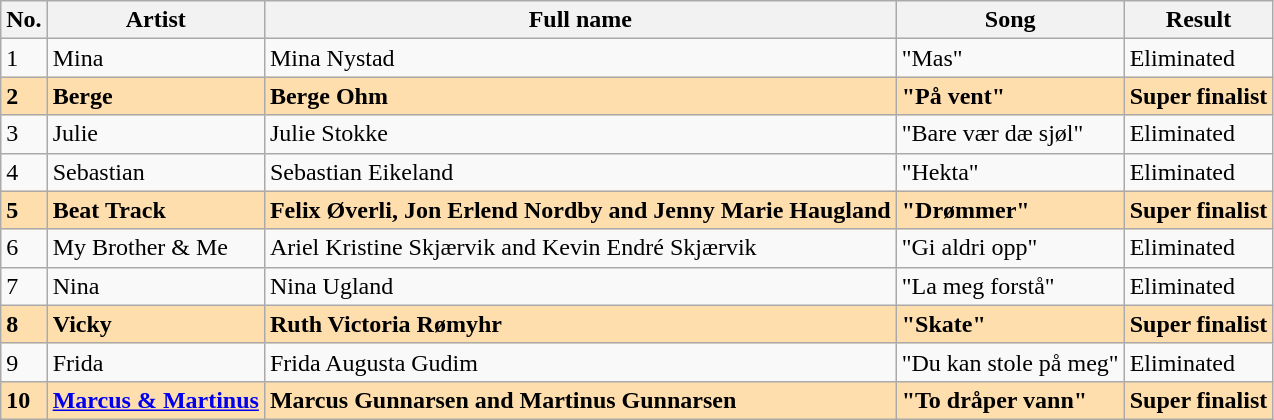<table class="wikitable sortable">
<tr>
<th>No.</th>
<th>Artist</th>
<th>Full name</th>
<th>Song</th>
<th>Result</th>
</tr>
<tr>
<td>1</td>
<td>Mina</td>
<td>Mina Nystad</td>
<td>"Mas"</td>
<td>Eliminated</td>
</tr>
<tr style="font-weight:bold; background:navajowhite;">
<td>2</td>
<td>Berge</td>
<td>Berge Ohm</td>
<td>"På vent"</td>
<td>Super finalist</td>
</tr>
<tr>
<td>3</td>
<td>Julie</td>
<td>Julie Stokke</td>
<td>"Bare vær dæ sjøl"</td>
<td>Eliminated</td>
</tr>
<tr>
<td>4</td>
<td>Sebastian</td>
<td>Sebastian Eikeland</td>
<td>"Hekta"</td>
<td>Eliminated</td>
</tr>
<tr style="font-weight:bold; background:navajowhite;">
<td>5</td>
<td>Beat Track</td>
<td>Felix Øverli, Jon Erlend Nordby and Jenny Marie Haugland</td>
<td>"Drømmer"</td>
<td>Super finalist</td>
</tr>
<tr>
<td>6</td>
<td>My Brother & Me</td>
<td>Ariel Kristine Skjærvik and Kevin Endré Skjærvik</td>
<td>"Gi aldri opp"</td>
<td>Eliminated</td>
</tr>
<tr>
<td>7</td>
<td>Nina</td>
<td>Nina Ugland</td>
<td>"La meg forstå"</td>
<td>Eliminated</td>
</tr>
<tr style="font-weight:bold; background:navajowhite;">
<td>8</td>
<td>Vicky</td>
<td>Ruth Victoria Rømyhr</td>
<td>"Skate"</td>
<td>Super finalist</td>
</tr>
<tr>
<td>9</td>
<td>Frida</td>
<td>Frida Augusta Gudim</td>
<td>"Du kan stole på meg"</td>
<td>Eliminated</td>
</tr>
<tr style="font-weight:bold; background:navajowhite;">
<td>10</td>
<td><a href='#'>Marcus & Martinus</a></td>
<td>Marcus Gunnarsen and Martinus Gunnarsen</td>
<td>"To dråper vann"</td>
<td>Super finalist</td>
</tr>
</table>
